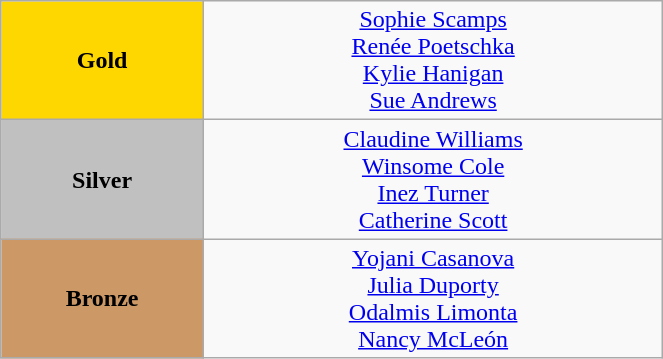<table class="wikitable" style="text-align:center; " width="35%">
<tr>
<td bgcolor="gold"><strong>Gold</strong></td>
<td><a href='#'>Sophie Scamps</a><br><a href='#'>Renée Poetschka</a><br><a href='#'>Kylie Hanigan</a><br><a href='#'>Sue Andrews</a><br>  <small><em></em></small></td>
</tr>
<tr>
<td bgcolor="silver"><strong>Silver</strong></td>
<td><a href='#'>Claudine Williams</a><br><a href='#'>Winsome Cole</a><br><a href='#'>Inez Turner</a><br><a href='#'>Catherine Scott</a><br>  <small><em></em></small></td>
</tr>
<tr>
<td bgcolor="CC9966"><strong>Bronze</strong></td>
<td><a href='#'>Yojani Casanova</a><br><a href='#'>Julia Duporty</a><br><a href='#'>Odalmis Limonta</a><br><a href='#'>Nancy McLeón</a><br>  <small><em></em></small></td>
</tr>
</table>
